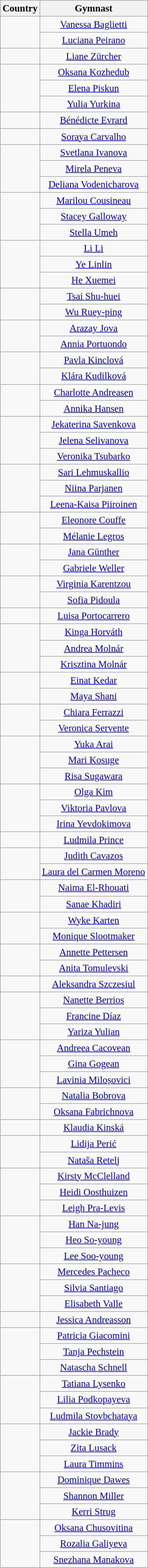<table class="wikitable sortable" style="text-align:center; font-size:95%">
<tr>
<th>Country</th>
<th>Gymnast</th>
</tr>
<tr>
<td rowspan="2"></td>
<td><a href='#'>Vanessa Baglietti</a></td>
</tr>
<tr>
<td><a href='#'>Luciana Peirano</a></td>
</tr>
<tr>
<td></td>
<td><a href='#'>Liane Zürcher</a></td>
</tr>
<tr>
<td rowspan="3"></td>
<td><a href='#'>Oksana Kozhedub</a></td>
</tr>
<tr>
<td><a href='#'>Elena Piskun</a></td>
</tr>
<tr>
<td><a href='#'>Yulia Yurkina</a></td>
</tr>
<tr>
<td></td>
<td><a href='#'>Bénédicte Evrard</a></td>
</tr>
<tr>
<td></td>
<td><a href='#'>Soraya Carvalho</a></td>
</tr>
<tr>
<td rowspan="3"></td>
<td><a href='#'>Svetlana Ivanova</a></td>
</tr>
<tr>
<td><a href='#'>Mirela Peneva</a></td>
</tr>
<tr>
<td><a href='#'>Deliana Vodenicharova</a></td>
</tr>
<tr>
<td rowspan="3"></td>
<td><a href='#'>Marilou Cousineau</a></td>
</tr>
<tr>
<td><a href='#'>Stacey Galloway</a></td>
</tr>
<tr>
<td><a href='#'>Stella Umeh</a></td>
</tr>
<tr>
<td rowspan="3"></td>
<td><a href='#'>Li Li</a></td>
</tr>
<tr>
<td><a href='#'>Ye Linlin</a></td>
</tr>
<tr>
<td><a href='#'>He Xuemei</a></td>
</tr>
<tr>
<td rowspan="2"></td>
<td><a href='#'>Tsai Shu-huei</a></td>
</tr>
<tr>
<td><a href='#'>Wu Ruey-ping</a></td>
</tr>
<tr>
<td rowspan="2"></td>
<td><a href='#'>Arazay Jova</a></td>
</tr>
<tr>
<td><a href='#'>Annia Portuondo</a></td>
</tr>
<tr>
<td rowspan="2"></td>
<td><a href='#'>Pavla Kinclová</a></td>
</tr>
<tr>
<td><a href='#'>Klára Kudilková</a></td>
</tr>
<tr>
<td rowspan="2"></td>
<td><a href='#'>Charlotte Andreasen</a></td>
</tr>
<tr>
<td><a href='#'>Annika Hansen</a></td>
</tr>
<tr>
<td rowspan="3"></td>
<td><a href='#'>Jekaterina Savenkova</a></td>
</tr>
<tr>
<td><a href='#'>Jelena Selivanova</a></td>
</tr>
<tr>
<td><a href='#'>Veronika Tsubarko</a></td>
</tr>
<tr>
<td rowspan="3"></td>
<td><a href='#'>Sari Lehmuskallio</a></td>
</tr>
<tr>
<td><a href='#'>Niina Parjanen</a></td>
</tr>
<tr>
<td><a href='#'>Leena-Kaisa Piiroinen</a></td>
</tr>
<tr>
<td rowspan="2"></td>
<td><a href='#'>Eleonore Couffe</a></td>
</tr>
<tr>
<td><a href='#'>Mélanie Legros</a></td>
</tr>
<tr>
<td rowspan="2"></td>
<td><a href='#'>Jana Günther</a></td>
</tr>
<tr>
<td><a href='#'>Gabriele Weller</a></td>
</tr>
<tr>
<td rowspan="2"></td>
<td><a href='#'>Virginia Karentzou</a></td>
</tr>
<tr>
<td><a href='#'>Sofia Pidoula</a></td>
</tr>
<tr>
<td></td>
<td><a href='#'>Luisa Portocarrero</a></td>
</tr>
<tr>
<td rowspan="3"></td>
<td><a href='#'>Kinga Horváth</a></td>
</tr>
<tr>
<td><a href='#'>Andrea Molnár</a></td>
</tr>
<tr>
<td><a href='#'>Krisztina Molnár</a></td>
</tr>
<tr>
<td rowspan="2"></td>
<td><a href='#'>Einat Kedar</a></td>
</tr>
<tr>
<td><a href='#'>Maya Shani</a></td>
</tr>
<tr>
<td rowspan="2"></td>
<td><a href='#'>Chiara Ferrazzi</a></td>
</tr>
<tr>
<td><a href='#'>Veronica Servente</a></td>
</tr>
<tr>
<td rowspan="3"></td>
<td><a href='#'>Yuka Arai</a></td>
</tr>
<tr>
<td><a href='#'>Mari Kosuge</a></td>
</tr>
<tr>
<td><a href='#'>Risa Sugawara</a></td>
</tr>
<tr>
<td rowspan="3"></td>
<td><a href='#'>Olga Kim</a></td>
</tr>
<tr>
<td><a href='#'>Viktoria Pavlova</a></td>
</tr>
<tr>
<td><a href='#'>Irina Yevdokimova</a></td>
</tr>
<tr>
<td></td>
<td><a href='#'>Ludmila Prince</a></td>
</tr>
<tr>
<td rowspan="2"></td>
<td><a href='#'>Judith Cavazos</a></td>
</tr>
<tr>
<td><a href='#'>Laura del Carmen Moreno</a></td>
</tr>
<tr>
<td rowspan="2"></td>
<td><a href='#'>Naima El-Rhouati</a></td>
</tr>
<tr>
<td><a href='#'>Sanae Khadiri</a></td>
</tr>
<tr>
<td rowspan="2"></td>
<td><a href='#'>Wyke Karten</a></td>
</tr>
<tr>
<td><a href='#'>Monique Slootmaker</a></td>
</tr>
<tr>
<td rowspan="2"></td>
<td><a href='#'>Annette Pettersen</a></td>
</tr>
<tr>
<td><a href='#'>Anita Tomulevski</a></td>
</tr>
<tr>
<td></td>
<td><a href='#'>Aleksandra Szczesiul</a></td>
</tr>
<tr>
<td rowspan="3"></td>
<td><a href='#'>Nanette Berrios</a></td>
</tr>
<tr>
<td><a href='#'>Francine Díaz</a></td>
</tr>
<tr>
<td><a href='#'>Yariza Yulian</a></td>
</tr>
<tr>
<td rowspan="3"></td>
<td><a href='#'>Andreea Cacovean</a></td>
</tr>
<tr>
<td><a href='#'>Gina Gogean</a></td>
</tr>
<tr>
<td><a href='#'>Lavinia Miloșovici</a></td>
</tr>
<tr>
<td rowspan="2"></td>
<td><a href='#'>Natalia Bobrova</a></td>
</tr>
<tr>
<td><a href='#'>Oksana Fabrichnova</a></td>
</tr>
<tr>
<td></td>
<td><a href='#'>Klaudia Kinská</a></td>
</tr>
<tr>
<td rowspan="2"></td>
<td><a href='#'>Lidija Perić</a></td>
</tr>
<tr>
<td><a href='#'>Nataša Retelj</a></td>
</tr>
<tr>
<td rowspan="3"></td>
<td><a href='#'>Kirsty McClelland</a></td>
</tr>
<tr>
<td><a href='#'>Heidi Oosthuizen</a></td>
</tr>
<tr>
<td><a href='#'>Leigh Pra-Levis</a></td>
</tr>
<tr>
<td rowspan="3"></td>
<td><a href='#'>Han Na-jung</a></td>
</tr>
<tr>
<td><a href='#'>Heo So-young</a></td>
</tr>
<tr>
<td><a href='#'>Lee Soo-young</a></td>
</tr>
<tr>
<td rowspan="3"></td>
<td><a href='#'>Mercedes Pacheco</a></td>
</tr>
<tr>
<td><a href='#'>Silvia Santiago</a></td>
</tr>
<tr>
<td><a href='#'>Elisabeth Valle</a></td>
</tr>
<tr>
<td></td>
<td><a href='#'>Jessica Andreasson</a></td>
</tr>
<tr>
<td rowspan="3"></td>
<td><a href='#'>Patricia Giacomini</a></td>
</tr>
<tr>
<td><a href='#'>Tanja Pechstein</a></td>
</tr>
<tr>
<td><a href='#'>Natascha Schnell</a></td>
</tr>
<tr>
<td rowspan="3"></td>
<td><a href='#'>Tatiana Lysenko</a></td>
</tr>
<tr>
<td><a href='#'>Lilia Podkopayeva</a></td>
</tr>
<tr>
<td><a href='#'>Ludmila Stovbchataya</a></td>
</tr>
<tr>
<td rowspan="3"></td>
<td><a href='#'>Jackie Brady</a></td>
</tr>
<tr>
<td><a href='#'>Zita Lusack</a></td>
</tr>
<tr>
<td><a href='#'>Laura Timmins</a></td>
</tr>
<tr>
<td rowspan="3"></td>
<td><a href='#'>Dominique Dawes</a></td>
</tr>
<tr>
<td><a href='#'>Shannon Miller</a></td>
</tr>
<tr>
<td><a href='#'>Kerri Strug</a></td>
</tr>
<tr>
<td rowspan="3"></td>
<td><a href='#'>Oksana Chusovitina</a></td>
</tr>
<tr>
<td><a href='#'>Rozalia Galiyeva</a></td>
</tr>
<tr>
<td><a href='#'>Snezhana Manakova</a></td>
</tr>
</table>
